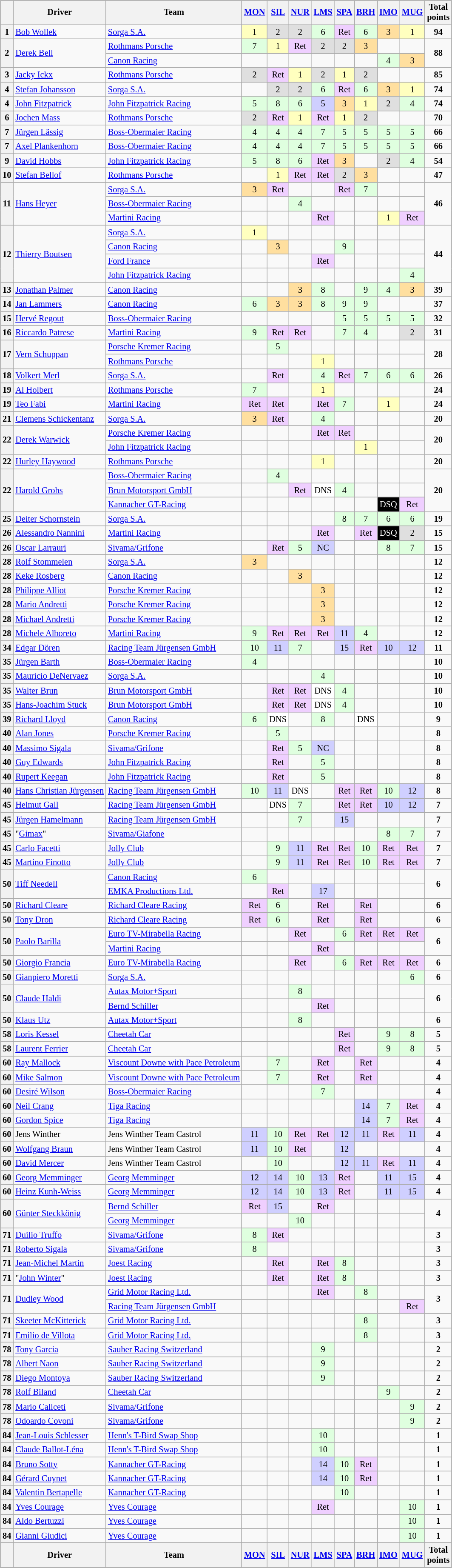<table>
<tr>
<td><br><table class="wikitable" style="font-size: 85%; text-align:center;">
<tr>
<th valign=middle></th>
<th valign=middle>Driver</th>
<th valign=middle>Team</th>
<th><a href='#'>MON</a><br></th>
<th><a href='#'>SIL</a><br></th>
<th><a href='#'>NUR</a><br></th>
<th><a href='#'>LMS</a><br></th>
<th><a href='#'>SPA</a><br></th>
<th><a href='#'>BRH</a><br></th>
<th><a href='#'>IMO</a><br></th>
<th><a href='#'>MUG</a><br></th>
<th valign=middle>Total<br>points</th>
</tr>
<tr>
<th>1</th>
<td align=left> <a href='#'>Bob Wollek</a></td>
<td align=left> <a href='#'>Sorga S.A.</a></td>
<td style="background:#FFFFBF;">1</td>
<td style="background:#DFDFDF;">2</td>
<td style="background:#DFDFDF;">2</td>
<td style="background:#DFFFDF;">6</td>
<td style="background:#EFCFFF;">Ret</td>
<td style="background:#DFFFDF;">6</td>
<td style="background:#FFDF9F;">3</td>
<td style="background:#FFFFBF;">1</td>
<td><strong>94</strong></td>
</tr>
<tr>
<th rowspan=2>2</th>
<td rowspan=2 align=left> <a href='#'>Derek Bell</a></td>
<td align=left> <a href='#'>Rothmans Porsche</a></td>
<td style="background:#DFFFDF;">7</td>
<td style="background:#FFFFBF;">1</td>
<td style="background:#EFCFFF;">Ret</td>
<td style="background:#DFDFDF;">2</td>
<td style="background:#DFDFDF;">2</td>
<td style="background:#FFDF9F;">3</td>
<td></td>
<td></td>
<td rowspan=2><strong>88</strong></td>
</tr>
<tr>
<td align=left> <a href='#'>Canon Racing</a></td>
<td></td>
<td></td>
<td></td>
<td></td>
<td></td>
<td></td>
<td style="background:#DFFFDF;">4</td>
<td style="background:#FFDF9F;">3</td>
</tr>
<tr>
<th>3</th>
<td align=left> <a href='#'>Jacky Ickx</a></td>
<td align=left> <a href='#'>Rothmans Porsche</a></td>
<td style="background:#DFDFDF;">2</td>
<td style="background:#EFCFFF;">Ret</td>
<td style="background:#FFFFBF;">1</td>
<td style="background:#DFDFDF;">2</td>
<td style="background:#FFFFBF;">1</td>
<td style="background:#DFDFDF;">2</td>
<td></td>
<td></td>
<td><strong>85</strong></td>
</tr>
<tr>
<th>4</th>
<td align=left> <a href='#'>Stefan Johansson</a></td>
<td align=left> <a href='#'>Sorga S.A.</a></td>
<td></td>
<td style="background:#DFDFDF;">2</td>
<td style="background:#DFDFDF;">2</td>
<td style="background:#DFFFDF;">6</td>
<td style="background:#EFCFFF;">Ret</td>
<td style="background:#DFFFDF;">6</td>
<td style="background:#FFDF9F;">3</td>
<td style="background:#FFFFBF;">1</td>
<td><strong>74</strong></td>
</tr>
<tr>
<th>4</th>
<td align=left> <a href='#'>John Fitzpatrick</a></td>
<td align=left> <a href='#'>John Fitzpatrick Racing</a></td>
<td style="background:#DFFFDF;">5</td>
<td style="background:#DFFFDF;">8</td>
<td style="background:#DFFFDF;">6</td>
<td style="background:#CFCFFF;">5</td>
<td style="background:#FFDF9F;">3</td>
<td style="background:#FFFFBF;">1</td>
<td style="background:#DFDFDF;">2</td>
<td style="background:#DFFFDF;">4</td>
<td><strong>74</strong></td>
</tr>
<tr>
<th>6</th>
<td align=left> <a href='#'>Jochen Mass</a></td>
<td align=left> <a href='#'>Rothmans Porsche</a></td>
<td style="background:#DFDFDF;">2</td>
<td style="background:#EFCFFF;">Ret</td>
<td style="background:#FFFFBF;">1</td>
<td style="background:#EFCFFF;">Ret</td>
<td style="background:#FFFFBF;">1</td>
<td style="background:#DFDFDF;">2</td>
<td></td>
<td></td>
<td><strong>70</strong></td>
</tr>
<tr>
<th>7</th>
<td align=left> <a href='#'>Jürgen Lässig</a></td>
<td align=left> <a href='#'>Boss-Obermaier Racing</a></td>
<td style="background:#DFFFDF;">4</td>
<td style="background:#DFFFDF;">4</td>
<td style="background:#DFFFDF;">4</td>
<td style="background:#DFFFDF;">7</td>
<td style="background:#DFFFDF;">5</td>
<td style="background:#DFFFDF;">5</td>
<td style="background:#DFFFDF;">5</td>
<td style="background:#DFFFDF;">5</td>
<td><strong>66</strong></td>
</tr>
<tr>
<th>7</th>
<td align=left> <a href='#'>Axel Plankenhorn</a></td>
<td align=left> <a href='#'>Boss-Obermaier Racing</a></td>
<td style="background:#DFFFDF;">4</td>
<td style="background:#DFFFDF;">4</td>
<td style="background:#DFFFDF;">4</td>
<td style="background:#DFFFDF;">7</td>
<td style="background:#DFFFDF;">5</td>
<td style="background:#DFFFDF;">5</td>
<td style="background:#DFFFDF;">5</td>
<td style="background:#DFFFDF;">5</td>
<td><strong>66</strong></td>
</tr>
<tr>
<th>9</th>
<td align=left> <a href='#'>David Hobbs</a></td>
<td align=left> <a href='#'>John Fitzpatrick Racing</a></td>
<td style="background:#DFFFDF;">5</td>
<td style="background:#DFFFDF;">8</td>
<td style="background:#DFFFDF;">6</td>
<td style="background:#EFCFFF;">Ret</td>
<td style="background:#FFDF9F;">3</td>
<td></td>
<td style="background:#DFDFDF;">2</td>
<td style="background:#DFFFDF;">4</td>
<td><strong>54</strong></td>
</tr>
<tr>
<th>10</th>
<td align=left> <a href='#'>Stefan Bellof</a></td>
<td align=left> <a href='#'>Rothmans Porsche</a></td>
<td></td>
<td style="background:#FFFFBF;">1</td>
<td style="background:#EFCFFF;">Ret</td>
<td style="background:#EFCFFF;">Ret</td>
<td style="background:#DFDFDF;">2</td>
<td style="background:#FFDF9F;">3</td>
<td></td>
<td></td>
<td><strong>47</strong></td>
</tr>
<tr>
<th rowspan=3>11</th>
<td rowspan=3 align=left> <a href='#'>Hans Heyer</a></td>
<td align=left> <a href='#'>Sorga S.A.</a></td>
<td style="background:#FFDF9F;">3</td>
<td style="background:#EFCFFF;">Ret</td>
<td></td>
<td></td>
<td style="background:#EFCFFF;">Ret</td>
<td style="background:#DFFFDF;">7</td>
<td></td>
<td></td>
<td rowspan=3><strong>46</strong></td>
</tr>
<tr>
<td align=left> <a href='#'>Boss-Obermaier Racing</a></td>
<td></td>
<td></td>
<td style="background:#DFFFDF;">4</td>
<td></td>
<td></td>
<td></td>
<td></td>
<td></td>
</tr>
<tr>
<td align=left> <a href='#'>Martini Racing</a></td>
<td></td>
<td></td>
<td></td>
<td style="background:#EFCFFF;">Ret</td>
<td></td>
<td></td>
<td style="background:#FFFFBF;">1</td>
<td style="background:#EFCFFF;">Ret</td>
</tr>
<tr>
<th rowspan=4>12</th>
<td rowspan=4 align=left> <a href='#'>Thierry Boutsen</a></td>
<td align=left> <a href='#'>Sorga S.A.</a></td>
<td style="background:#FFFFBF;">1</td>
<td></td>
<td></td>
<td></td>
<td></td>
<td></td>
<td></td>
<td></td>
<td rowspan=4><strong>44</strong></td>
</tr>
<tr>
<td align=left> <a href='#'>Canon Racing</a></td>
<td></td>
<td style="background:#FFDF9F;">3</td>
<td></td>
<td></td>
<td style="background:#DFFFDF;">9</td>
<td></td>
<td></td>
<td></td>
</tr>
<tr>
<td align=left> <a href='#'>Ford France</a></td>
<td></td>
<td></td>
<td></td>
<td style="background:#EFCFFF;">Ret</td>
<td></td>
<td></td>
<td></td>
<td></td>
</tr>
<tr>
<td align=left> <a href='#'>John Fitzpatrick Racing</a></td>
<td></td>
<td></td>
<td></td>
<td></td>
<td></td>
<td></td>
<td></td>
<td style="background:#DFFFDF;">4</td>
</tr>
<tr>
<th>13</th>
<td align=left> <a href='#'>Jonathan Palmer</a></td>
<td align=left> <a href='#'>Canon Racing</a></td>
<td></td>
<td></td>
<td style="background:#FFDF9F;">3</td>
<td style="background:#DFFFDF;">8</td>
<td></td>
<td style="background:#DFFFDF;">9</td>
<td style="background:#DFFFDF;">4</td>
<td style="background:#FFDF9F;">3</td>
<td><strong>39</strong></td>
</tr>
<tr>
<th>14</th>
<td align=left> <a href='#'>Jan Lammers</a></td>
<td align=left> <a href='#'>Canon Racing</a></td>
<td style="background:#DFFFDF;">6</td>
<td style="background:#FFDF9F;">3</td>
<td style="background:#FFDF9F;">3</td>
<td style="background:#DFFFDF;">8</td>
<td style="background:#DFFFDF;">9</td>
<td style="background:#DFFFDF;">9</td>
<td></td>
<td></td>
<td><strong>37</strong></td>
</tr>
<tr>
<th>15</th>
<td align=left> <a href='#'>Hervé Regout</a></td>
<td align=left> <a href='#'>Boss-Obermaier Racing</a></td>
<td></td>
<td></td>
<td></td>
<td></td>
<td style="background:#DFFFDF;">5</td>
<td style="background:#DFFFDF;">5</td>
<td style="background:#DFFFDF;">5</td>
<td style="background:#DFFFDF;">5</td>
<td><strong>32</strong></td>
</tr>
<tr>
<th>16</th>
<td align=left> <a href='#'>Riccardo Patrese</a></td>
<td align=left> <a href='#'>Martini Racing</a></td>
<td style="background:#DFFFDF;">9</td>
<td style="background:#EFCFFF;">Ret</td>
<td style="background:#EFCFFF;">Ret</td>
<td></td>
<td style="background:#DFFFDF;">7</td>
<td style="background:#DFFFDF;">4</td>
<td></td>
<td style="background:#DFDFDF;">2</td>
<td><strong>31</strong></td>
</tr>
<tr>
<th rowspan=2>17</th>
<td rowspan=2 align=left> <a href='#'>Vern Schuppan</a></td>
<td align=left> <a href='#'>Porsche Kremer Racing</a></td>
<td></td>
<td style="background:#DFFFDF;">5</td>
<td></td>
<td></td>
<td></td>
<td></td>
<td></td>
<td></td>
<td rowspan=2><strong>28</strong></td>
</tr>
<tr>
<td align=left> <a href='#'>Rothmans Porsche</a></td>
<td></td>
<td></td>
<td></td>
<td style="background:#FFFFBF;">1</td>
<td></td>
<td></td>
<td></td>
<td></td>
</tr>
<tr>
<th>18</th>
<td align=left> <a href='#'>Volkert Merl</a></td>
<td align=left> <a href='#'>Sorga S.A.</a></td>
<td></td>
<td style="background:#EFCFFF;">Ret</td>
<td></td>
<td style="background:#DFFFDF;">4</td>
<td style="background:#EFCFFF;">Ret</td>
<td style="background:#DFFFDF;">7</td>
<td style="background:#DFFFDF;">6</td>
<td style="background:#DFFFDF;">6</td>
<td><strong>26</strong></td>
</tr>
<tr>
<th>19</th>
<td align=left> <a href='#'>Al Holbert</a></td>
<td align=left> <a href='#'>Rothmans Porsche</a></td>
<td style="background:#DFFFDF;">7</td>
<td></td>
<td></td>
<td style="background:#FFFFBF;">1</td>
<td></td>
<td></td>
<td></td>
<td></td>
<td><strong>24</strong></td>
</tr>
<tr>
<th>19</th>
<td align=left> <a href='#'>Teo Fabi</a></td>
<td align=left> <a href='#'>Martini Racing</a></td>
<td style="background:#EFCFFF;">Ret</td>
<td style="background:#EFCFFF;">Ret</td>
<td></td>
<td style="background:#EFCFFF;">Ret</td>
<td style="background:#DFFFDF;">7</td>
<td></td>
<td style="background:#FFFFBF;">1</td>
<td></td>
<td><strong>24</strong></td>
</tr>
<tr>
<th>21</th>
<td align=left> <a href='#'>Clemens Schickentanz</a></td>
<td align=left> <a href='#'>Sorga S.A.</a></td>
<td style="background:#FFDF9F;">3</td>
<td style="background:#EFCFFF;">Ret</td>
<td></td>
<td style="background:#DFFFDF;">4</td>
<td></td>
<td></td>
<td></td>
<td></td>
<td><strong>20</strong></td>
</tr>
<tr>
<th rowspan=2>22</th>
<td rowspan=2 align=left> <a href='#'>Derek Warwick</a></td>
<td align=left> <a href='#'>Porsche Kremer Racing</a></td>
<td></td>
<td></td>
<td></td>
<td style="background:#EFCFFF;">Ret</td>
<td style="background:#EFCFFF;">Ret</td>
<td></td>
<td></td>
<td></td>
<td rowspan=2><strong>20</strong></td>
</tr>
<tr>
<td align=left> <a href='#'>John Fitzpatrick Racing</a></td>
<td></td>
<td></td>
<td></td>
<td></td>
<td></td>
<td style="background:#FFFFBF;">1</td>
<td></td>
<td></td>
</tr>
<tr>
<th>22</th>
<td align=left> <a href='#'>Hurley Haywood</a></td>
<td align=left> <a href='#'>Rothmans Porsche</a></td>
<td></td>
<td></td>
<td></td>
<td style="background:#FFFFBF;">1</td>
<td></td>
<td></td>
<td></td>
<td></td>
<td><strong>20</strong></td>
</tr>
<tr>
<th rowspan=3>22</th>
<td rowspan=3 align=left> <a href='#'>Harold Grohs</a></td>
<td align=left> <a href='#'>Boss-Obermaier Racing</a></td>
<td></td>
<td style="background:#DFFFDF;">4</td>
<td></td>
<td></td>
<td></td>
<td></td>
<td></td>
<td></td>
<td rowspan=3><strong>20</strong></td>
</tr>
<tr>
<td align=left> <a href='#'>Brun Motorsport GmbH</a></td>
<td></td>
<td></td>
<td style="background:#EFCFFF;">Ret</td>
<td style="background:#FFFFFF;">DNS</td>
<td style="background:#DFFFDF;">4</td>
<td></td>
<td></td>
<td></td>
</tr>
<tr>
<td align=left> <a href='#'>Kannacher GT-Racing</a></td>
<td></td>
<td></td>
<td></td>
<td></td>
<td></td>
<td></td>
<td style="background-color:#000000; color:white">DSQ</td>
<td style="background:#EFCFFF;">Ret</td>
</tr>
<tr>
<th>25</th>
<td align=left> <a href='#'>Deiter Schornstein</a></td>
<td align=left> <a href='#'>Sorga S.A.</a></td>
<td></td>
<td></td>
<td></td>
<td></td>
<td style="background:#DFFFDF;">8</td>
<td style="background:#DFFFDF;">7</td>
<td style="background:#DFFFDF;">6</td>
<td style="background:#DFFFDF;">6</td>
<td><strong>19</strong></td>
</tr>
<tr>
<th>26</th>
<td align=left> <a href='#'>Alessandro Nannini</a></td>
<td align=left> <a href='#'>Martini Racing</a></td>
<td></td>
<td></td>
<td></td>
<td style="background:#EFCFFF;">Ret</td>
<td></td>
<td style="background:#EFCFFF;">Ret</td>
<td style="background-color:#000000; color:white">DSQ</td>
<td style="background:#DFDFDF;">2</td>
<td><strong>15</strong></td>
</tr>
<tr>
<th>26</th>
<td align=left> <a href='#'>Oscar Larrauri</a></td>
<td align=left> <a href='#'>Sivama/Grifone</a></td>
<td></td>
<td style="background:#EFCFFF;">Ret</td>
<td style="background:#DFFFDF;">5</td>
<td style="background:#CFCFFF;">NC</td>
<td></td>
<td></td>
<td style="background:#DFFFDF;">8</td>
<td style="background:#DFFFDF;">7</td>
<td><strong>15</strong></td>
</tr>
<tr>
<th>28</th>
<td align=left> <a href='#'>Rolf Stommelen</a></td>
<td align=left> <a href='#'>Sorga S.A.</a></td>
<td style="background:#FFDF9F;">3</td>
<td></td>
<td></td>
<td></td>
<td></td>
<td></td>
<td></td>
<td></td>
<td><strong>12</strong></td>
</tr>
<tr>
<th>28</th>
<td align=left> <a href='#'>Keke Rosberg</a></td>
<td align=left> <a href='#'>Canon Racing</a></td>
<td></td>
<td></td>
<td style="background:#FFDF9F;">3</td>
<td></td>
<td></td>
<td></td>
<td></td>
<td></td>
<td><strong>12</strong></td>
</tr>
<tr>
<th>28</th>
<td align=left> <a href='#'>Philippe Alliot</a></td>
<td align=left> <a href='#'>Porsche Kremer Racing</a></td>
<td></td>
<td></td>
<td></td>
<td style="background:#FFDF9F;">3</td>
<td></td>
<td></td>
<td></td>
<td></td>
<td><strong>12</strong></td>
</tr>
<tr>
<th>28</th>
<td align=left> <a href='#'>Mario Andretti</a></td>
<td align=left> <a href='#'>Porsche Kremer Racing</a></td>
<td></td>
<td></td>
<td></td>
<td style="background:#FFDF9F;">3</td>
<td></td>
<td></td>
<td></td>
<td></td>
<td><strong>12</strong></td>
</tr>
<tr>
<th>28</th>
<td align=left> <a href='#'>Michael Andretti</a></td>
<td align=left> <a href='#'>Porsche Kremer Racing</a></td>
<td></td>
<td></td>
<td></td>
<td style="background:#FFDF9F;">3</td>
<td></td>
<td></td>
<td></td>
<td></td>
<td><strong>12</strong></td>
</tr>
<tr>
<th>28</th>
<td align=left> <a href='#'>Michele Alboreto</a></td>
<td align=left> <a href='#'>Martini Racing</a></td>
<td style="background:#DFFFDF;">9</td>
<td style="background:#EFCFFF;">Ret</td>
<td style="background:#EFCFFF;">Ret</td>
<td style="background:#EFCFFF;">Ret</td>
<td style="background:#CFCFFF;">11</td>
<td style="background:#DFFFDF;">4</td>
<td></td>
<td></td>
<td><strong>12</strong></td>
</tr>
<tr>
<th>34</th>
<td align=left> <a href='#'>Edgar Dören</a></td>
<td align=left> <a href='#'>Racing Team Jürgensen GmbH</a></td>
<td style="background:#DFFFDF;">10</td>
<td style="background:#CFCFFF;">11</td>
<td style="background:#DFFFDF;">7</td>
<td></td>
<td style="background:#CFCFFF;">15</td>
<td style="background:#EFCFFF;">Ret</td>
<td style="background:#CFCFFF;">10</td>
<td style="background:#CFCFFF;">12</td>
<td><strong>11</strong></td>
</tr>
<tr>
<th>35</th>
<td align=left> <a href='#'>Jürgen Barth</a></td>
<td align=left> <a href='#'>Boss-Obermaier Racing</a></td>
<td style="background:#DFFFDF;">4</td>
<td></td>
<td></td>
<td></td>
<td></td>
<td></td>
<td></td>
<td></td>
<td><strong>10</strong></td>
</tr>
<tr>
<th>35</th>
<td align=left> <a href='#'>Mauricio DeNervaez</a></td>
<td align=left> <a href='#'>Sorga S.A.</a></td>
<td></td>
<td></td>
<td></td>
<td style="background:#DFFFDF;">4</td>
<td></td>
<td></td>
<td></td>
<td></td>
<td><strong>10</strong></td>
</tr>
<tr>
<th>35</th>
<td align=left> <a href='#'>Walter Brun</a></td>
<td align=left> <a href='#'>Brun Motorsport GmbH</a></td>
<td></td>
<td style="background:#EFCFFF;">Ret</td>
<td style="background:#EFCFFF;">Ret</td>
<td style="background:#FFFFFF;">DNS</td>
<td style="background:#DFFFDF;">4</td>
<td></td>
<td></td>
<td></td>
<td><strong>10</strong></td>
</tr>
<tr>
<th>35</th>
<td align=left> <a href='#'>Hans-Joachim Stuck</a></td>
<td align=left> <a href='#'>Brun Motorsport GmbH</a></td>
<td></td>
<td style="background:#EFCFFF;">Ret</td>
<td style="background:#EFCFFF;">Ret</td>
<td style="background:#FFFFFF;">DNS</td>
<td style="background:#DFFFDF;">4</td>
<td></td>
<td></td>
<td></td>
<td><strong>10</strong></td>
</tr>
<tr>
<th>39</th>
<td align=left> <a href='#'>Richard Lloyd</a></td>
<td align=left> <a href='#'>Canon Racing</a></td>
<td style="background:#DFFFDF;">6</td>
<td style="background:#FFFFFF;">DNS</td>
<td></td>
<td style="background:#DFFFDF;">8</td>
<td></td>
<td style="background:#FFFFFF;">DNS</td>
<td></td>
<td></td>
<td><strong>9</strong></td>
</tr>
<tr>
<th>40</th>
<td align=left> <a href='#'>Alan Jones</a></td>
<td align=left> <a href='#'>Porsche Kremer Racing</a></td>
<td></td>
<td style="background:#DFFFDF;">5</td>
<td></td>
<td></td>
<td></td>
<td></td>
<td></td>
<td></td>
<td><strong>8</strong></td>
</tr>
<tr>
<th>40</th>
<td align=left> <a href='#'>Massimo Sigala</a></td>
<td align=left> <a href='#'>Sivama/Grifone</a></td>
<td></td>
<td style="background:#EFCFFF;">Ret</td>
<td style="background:#DFFFDF;">5</td>
<td style="background:#CFCFFF;">NC</td>
<td></td>
<td></td>
<td></td>
<td></td>
<td><strong>8</strong></td>
</tr>
<tr>
<th>40</th>
<td align=left> <a href='#'>Guy Edwards</a></td>
<td align=left> <a href='#'>John Fitzpatrick Racing</a></td>
<td></td>
<td style="background:#EFCFFF;">Ret</td>
<td></td>
<td style="background:#DFFFDF;">5</td>
<td></td>
<td></td>
<td></td>
<td></td>
<td><strong>8</strong></td>
</tr>
<tr>
<th>40</th>
<td align=left> <a href='#'>Rupert Keegan</a></td>
<td align=left> <a href='#'>John Fitzpatrick Racing</a></td>
<td></td>
<td style="background:#EFCFFF;">Ret</td>
<td></td>
<td style="background:#DFFFDF;">5</td>
<td></td>
<td></td>
<td></td>
<td></td>
<td><strong>8</strong></td>
</tr>
<tr>
<th>40</th>
<td align=left> <a href='#'>Hans Christian Jürgensen</a></td>
<td align=left> <a href='#'>Racing Team Jürgensen GmbH</a></td>
<td style="background:#DFFFDF;">10</td>
<td style="background:#CFCFFF;">11</td>
<td style="background:#FFFFFF;">DNS</td>
<td></td>
<td style="background:#EFCFFF;">Ret</td>
<td style="background:#EFCFFF;">Ret</td>
<td style="background:#DFFFDF;">10</td>
<td style="background:#CFCFFF;">12</td>
<td><strong>8</strong></td>
</tr>
<tr>
<th>45</th>
<td align=left> <a href='#'>Helmut Gall</a></td>
<td align=left> <a href='#'>Racing Team Jürgensen GmbH</a></td>
<td></td>
<td style="background:#FFFFFF;">DNS</td>
<td style="background:#DFFFDF;">7</td>
<td></td>
<td style="background:#EFCFFF;">Ret</td>
<td style="background:#EFCFFF;">Ret</td>
<td style="background:#CFCFFF;">10</td>
<td style="background:#CFCFFF;">12</td>
<td><strong>7</strong></td>
</tr>
<tr>
<th>45</th>
<td align=left> <a href='#'>Jürgen Hamelmann</a></td>
<td align=left> <a href='#'>Racing Team Jürgensen GmbH</a></td>
<td></td>
<td></td>
<td style="background:#DFFFDF;">7</td>
<td></td>
<td style="background:#CFCFFF;">15</td>
<td></td>
<td></td>
<td></td>
<td><strong>7</strong></td>
</tr>
<tr>
<th>45</th>
<td align=left> "<a href='#'>Gimax</a>"</td>
<td align=left> <a href='#'>Sivama/Giafone</a></td>
<td></td>
<td></td>
<td></td>
<td></td>
<td></td>
<td></td>
<td style="background:#DFFFDF;">8</td>
<td style="background:#DFFFDF;">7</td>
<td><strong>7</strong></td>
</tr>
<tr>
<th>45</th>
<td align=left> <a href='#'>Carlo Facetti</a></td>
<td align=left> <a href='#'>Jolly Club</a></td>
<td></td>
<td style="background:#DFFFDF;">9</td>
<td style="background:#CFCFFF;">11</td>
<td style="background:#EFCFFF;">Ret</td>
<td style="background:#EFCFFF;">Ret</td>
<td style="background:#DFFFDF;">10</td>
<td style="background:#EFCFFF;">Ret</td>
<td style="background:#EFCFFF;">Ret</td>
<td><strong>7</strong></td>
</tr>
<tr>
<th>45</th>
<td align=left> <a href='#'>Martino Finotto</a></td>
<td align=left> <a href='#'>Jolly Club</a></td>
<td></td>
<td style="background:#DFFFDF;">9</td>
<td style="background:#CFCFFF;">11</td>
<td style="background:#EFCFFF;">Ret</td>
<td style="background:#EFCFFF;">Ret</td>
<td style="background:#DFFFDF;">10</td>
<td style="background:#EFCFFF;">Ret</td>
<td style="background:#EFCFFF;">Ret</td>
<td><strong>7</strong></td>
</tr>
<tr>
<th rowspan=2>50</th>
<td align=left rowspan=2> <a href='#'>Tiff Needell</a></td>
<td align=left> <a href='#'>Canon Racing</a></td>
<td style="background:#DFFFDF;">6</td>
<td></td>
<td></td>
<td></td>
<td></td>
<td></td>
<td></td>
<td></td>
<td rowspan=2><strong>6</strong></td>
</tr>
<tr>
<td align=left> <a href='#'>EMKA Productions Ltd.</a></td>
<td></td>
<td style="background:#EFCFFF;">Ret</td>
<td></td>
<td style="background:#CFCFFF;">17</td>
<td></td>
<td></td>
<td></td>
<td></td>
</tr>
<tr>
<th>50</th>
<td align=left> <a href='#'>Richard Cleare</a></td>
<td align=left> <a href='#'>Richard Cleare Racing</a></td>
<td style="background:#EFCFFF;">Ret</td>
<td style="background:#DFFFDF;">6</td>
<td></td>
<td style="background:#EFCFFF;">Ret</td>
<td></td>
<td style="background:#EFCFFF;">Ret</td>
<td></td>
<td></td>
<td><strong>6</strong></td>
</tr>
<tr>
<th>50</th>
<td align=left> <a href='#'>Tony Dron</a></td>
<td align=left> <a href='#'>Richard Cleare Racing</a></td>
<td style="background:#EFCFFF;">Ret</td>
<td style="background:#DFFFDF;">6</td>
<td></td>
<td style="background:#EFCFFF;">Ret</td>
<td></td>
<td style="background:#EFCFFF;">Ret</td>
<td></td>
<td></td>
<td><strong>6</strong></td>
</tr>
<tr>
<th rowspan=2>50</th>
<td align=left rowspan=2> <a href='#'>Paolo Barilla</a></td>
<td align=left> <a href='#'>Euro TV-Mirabella Racing</a></td>
<td></td>
<td></td>
<td style="background:#EFCFFF;">Ret</td>
<td></td>
<td style="background:#DFFFDF;">6</td>
<td style="background:#EFCFFF;">Ret</td>
<td style="background:#EFCFFF;">Ret</td>
<td style="background:#EFCFFF;">Ret</td>
<td rowspan=2><strong>6</strong></td>
</tr>
<tr>
<td align=left> <a href='#'>Martini Racing</a></td>
<td></td>
<td></td>
<td></td>
<td style="background:#EFCFFF;">Ret</td>
<td></td>
<td></td>
<td></td>
<td></td>
</tr>
<tr>
<th>50</th>
<td align=left> <a href='#'>Giorgio Francia</a></td>
<td align=left> <a href='#'>Euro TV-Mirabella Racing</a></td>
<td></td>
<td></td>
<td style="background:#EFCFFF;">Ret</td>
<td></td>
<td style="background:#DFFFDF;">6</td>
<td style="background:#EFCFFF;">Ret</td>
<td style="background:#EFCFFF;">Ret</td>
<td style="background:#EFCFFF;">Ret</td>
<td><strong>6</strong></td>
</tr>
<tr>
<th>50</th>
<td align=left> <a href='#'>Gianpiero Moretti</a></td>
<td align=left> <a href='#'>Sorga S.A.</a></td>
<td></td>
<td></td>
<td></td>
<td></td>
<td></td>
<td></td>
<td></td>
<td style="background:#DFFFDF;">6</td>
<td><strong>6</strong></td>
</tr>
<tr>
<th rowspan=2>50</th>
<td align=left rowspan=2> <a href='#'>Claude Haldi</a></td>
<td align=left> <a href='#'>Autax Motor+Sport</a></td>
<td></td>
<td></td>
<td style="background:#DFFFDF;">8</td>
<td></td>
<td></td>
<td></td>
<td></td>
<td></td>
<td rowspan=2><strong>6</strong></td>
</tr>
<tr>
<td align=left> <a href='#'>Bernd Schiller</a></td>
<td></td>
<td></td>
<td></td>
<td style="background:#EFCFFF;">Ret</td>
<td></td>
<td></td>
<td></td>
<td></td>
</tr>
<tr>
<th>50</th>
<td align=left> <a href='#'>Klaus Utz</a></td>
<td align=left> <a href='#'>Autax Motor+Sport</a></td>
<td></td>
<td></td>
<td style="background:#DFFFDF;">8</td>
<td></td>
<td></td>
<td></td>
<td></td>
<td></td>
<td><strong>6</strong></td>
</tr>
<tr>
<th>58</th>
<td align=left> <a href='#'>Loris Kessel</a></td>
<td align=left> <a href='#'>Cheetah Car</a></td>
<td></td>
<td></td>
<td></td>
<td></td>
<td style="background:#EFCFFF;">Ret</td>
<td></td>
<td style="background:#DFFFDF;">9</td>
<td style="background:#DFFFDF;">8</td>
<td><strong>5</strong></td>
</tr>
<tr>
<th>58</th>
<td align=left> <a href='#'>Laurent Ferrier</a></td>
<td align=left> <a href='#'>Cheetah Car</a></td>
<td></td>
<td></td>
<td></td>
<td></td>
<td style="background:#EFCFFF;">Ret</td>
<td></td>
<td style="background:#DFFFDF;">9</td>
<td style="background:#DFFFDF;">8</td>
<td><strong>5</strong></td>
</tr>
<tr>
<th>60</th>
<td align=left> <a href='#'>Ray Mallock</a></td>
<td align=left> <a href='#'>Viscount Downe with Pace Petroleum</a></td>
<td></td>
<td style="background:#DFFFDF;">7</td>
<td></td>
<td style="background:#EFCFFF;">Ret</td>
<td></td>
<td style="background:#EFCFFF;">Ret</td>
<td></td>
<td></td>
<td><strong>4</strong></td>
</tr>
<tr>
<th>60</th>
<td align=left> <a href='#'>Mike Salmon</a></td>
<td align=left> <a href='#'>Viscount Downe with Pace Petroleum</a></td>
<td></td>
<td style="background:#DFFFDF;">7</td>
<td></td>
<td style="background:#EFCFFF;">Ret</td>
<td></td>
<td style="background:#EFCFFF;">Ret</td>
<td></td>
<td></td>
<td><strong>4</strong></td>
</tr>
<tr>
<th>60</th>
<td align=left> <a href='#'>Desiré Wilson</a></td>
<td align=left> <a href='#'>Boss-Obermaier Racing</a></td>
<td></td>
<td></td>
<td></td>
<td style="background:#DFFFDF;">7</td>
<td></td>
<td></td>
<td></td>
<td></td>
<td><strong>4</strong></td>
</tr>
<tr>
<th>60</th>
<td align=left> <a href='#'>Neil Crang</a></td>
<td align=left> <a href='#'>Tiga Racing</a></td>
<td></td>
<td></td>
<td></td>
<td></td>
<td></td>
<td style="background:#CFCFFF;">14</td>
<td style="background:#DFFFDF;">7</td>
<td style="background:#EFCFFF;">Ret</td>
<td><strong>4</strong></td>
</tr>
<tr>
<th>60</th>
<td align=left> <a href='#'>Gordon Spice</a></td>
<td align=left> <a href='#'>Tiga Racing</a></td>
<td></td>
<td></td>
<td></td>
<td></td>
<td></td>
<td style="background:#CFCFFF;">14</td>
<td style="background:#DFFFDF;">7</td>
<td style="background:#EFCFFF;">Ret</td>
<td><strong>4</strong></td>
</tr>
<tr>
<th>60</th>
<td align=left> Jens Winther</td>
<td align=left> Jens Winther Team Castrol</td>
<td style="background:#CFCFFF;">11</td>
<td style="background:#DFFFDF;">10</td>
<td style="background:#EFCFFF;">Ret</td>
<td style="background:#EFCFFF;">Ret</td>
<td style="background:#CFCFFF;">12</td>
<td style="background:#CFCFFF;">11</td>
<td style="background:#EFCFFF;">Ret</td>
<td style="background:#CFCFFF;">11</td>
<td><strong>4</strong></td>
</tr>
<tr>
<th>60</th>
<td align=left> <a href='#'>Wolfgang Braun</a></td>
<td align=left> Jens Winther Team Castrol</td>
<td style="background:#CFCFFF;">11</td>
<td style="background:#DFFFDF;">10</td>
<td style="background:#EFCFFF;">Ret</td>
<td></td>
<td style="background:#CFCFFF;">12</td>
<td></td>
<td></td>
<td></td>
<td><strong>4</strong></td>
</tr>
<tr>
<th>60</th>
<td align=left> <a href='#'>David Mercer</a></td>
<td align=left> Jens Winther Team Castrol</td>
<td></td>
<td style="background:#DFFFDF;">10</td>
<td></td>
<td></td>
<td style="background:#CFCFFF;">12</td>
<td style="background:#CFCFFF;">11</td>
<td style="background:#EFCFFF;">Ret</td>
<td style="background:#CFCFFF;">11</td>
<td><strong>4</strong></td>
</tr>
<tr>
<th>60</th>
<td align=left> <a href='#'>Georg Memminger</a></td>
<td align=left> <a href='#'>Georg Memminger</a></td>
<td style="background:#CFCFFF;">12</td>
<td style="background:#CFCFFF;">14</td>
<td style="background:#DFFFDF;">10</td>
<td style="background:#CFCFFF;">13</td>
<td style="background:#EFCFFF;">Ret</td>
<td></td>
<td style="background:#CFCFFF;">11</td>
<td style="background:#CFCFFF;">15</td>
<td><strong>4</strong></td>
</tr>
<tr>
<th>60</th>
<td align=left> <a href='#'>Heinz Kunh-Weiss</a></td>
<td align=left> <a href='#'>Georg Memminger</a></td>
<td style="background:#CFCFFF;">12</td>
<td style="background:#CFCFFF;">14</td>
<td style="background:#DFFFDF;">10</td>
<td style="background:#CFCFFF;">13</td>
<td style="background:#EFCFFF;">Ret</td>
<td></td>
<td style="background:#CFCFFF;">11</td>
<td style="background:#CFCFFF;">15</td>
<td><strong>4</strong></td>
</tr>
<tr>
<th rowspan=2>60</th>
<td align=left rowspan=2> <a href='#'>Günter Steckkönig</a></td>
<td align=left> <a href='#'>Bernd Schiller</a></td>
<td style="background:#EFCFFF;">Ret</td>
<td style="background:#CFCFFF;">15</td>
<td></td>
<td style="background:#EFCFFF;">Ret</td>
<td></td>
<td></td>
<td></td>
<td></td>
<td rowspan=2><strong>4</strong></td>
</tr>
<tr>
<td align=left> <a href='#'>Georg Memminger</a></td>
<td></td>
<td></td>
<td style="background:#DFFFDF;">10</td>
<td></td>
<td></td>
<td></td>
<td></td>
<td></td>
</tr>
<tr>
<th>71</th>
<td align=left> <a href='#'>Duilio Truffo</a></td>
<td align=left> <a href='#'>Sivama/Grifone</a></td>
<td style="background:#DFFFDF;">8</td>
<td style="background:#EFCFFF;">Ret</td>
<td></td>
<td></td>
<td></td>
<td></td>
<td></td>
<td></td>
<td><strong>3</strong></td>
</tr>
<tr>
<th>71</th>
<td align=left> <a href='#'>Roberto Sigala</a></td>
<td align=left> <a href='#'>Sivama/Grifone</a></td>
<td style="background:#DFFFDF;">8</td>
<td></td>
<td></td>
<td></td>
<td></td>
<td></td>
<td></td>
<td></td>
<td><strong>3</strong></td>
</tr>
<tr>
<th>71</th>
<td align=left> <a href='#'>Jean-Michel Martin</a></td>
<td align=left> <a href='#'>Joest Racing</a></td>
<td></td>
<td style="background:#EFCFFF;">Ret</td>
<td></td>
<td style="background:#EFCFFF;">Ret</td>
<td style="background:#DFFFDF;">8</td>
<td></td>
<td></td>
<td></td>
<td><strong>3</strong></td>
</tr>
<tr>
<th>71</th>
<td align=left> "<a href='#'>John Winter</a>"</td>
<td align=left> <a href='#'>Joest Racing</a></td>
<td></td>
<td style="background:#EFCFFF;">Ret</td>
<td></td>
<td style="background:#EFCFFF;">Ret</td>
<td style="background:#DFFFDF;">8</td>
<td></td>
<td></td>
<td></td>
<td><strong>3</strong></td>
</tr>
<tr>
<th rowspan=2>71</th>
<td align=left rowspan=2> <a href='#'>Dudley Wood</a></td>
<td align=left> <a href='#'>Grid Motor Racing Ltd.</a></td>
<td></td>
<td></td>
<td></td>
<td style="background:#EFCFFF;">Ret</td>
<td></td>
<td style="background:#DFFFDF;">8</td>
<td></td>
<td></td>
<td rowspan=2><strong>3</strong></td>
</tr>
<tr>
<td align=left> <a href='#'>Racing Team Jürgensen GmbH</a></td>
<td></td>
<td></td>
<td></td>
<td></td>
<td></td>
<td></td>
<td></td>
<td style="background:#EFCFFF;">Ret</td>
</tr>
<tr>
<th>71</th>
<td align=left> <a href='#'>Skeeter McKitterick</a></td>
<td align=left> <a href='#'>Grid Motor Racing Ltd.</a></td>
<td></td>
<td></td>
<td></td>
<td></td>
<td></td>
<td style="background:#DFFFDF;">8</td>
<td></td>
<td></td>
<td><strong>3</strong></td>
</tr>
<tr>
<th>71</th>
<td align=left> <a href='#'>Emilio de Villota</a></td>
<td align=left> <a href='#'>Grid Motor Racing Ltd.</a></td>
<td></td>
<td></td>
<td></td>
<td></td>
<td></td>
<td style="background:#DFFFDF;">8</td>
<td></td>
<td></td>
<td><strong>3</strong></td>
</tr>
<tr>
<th>78</th>
<td align=left> <a href='#'>Tony Garcia</a></td>
<td align=left> <a href='#'>Sauber Racing Switzerland</a></td>
<td></td>
<td></td>
<td></td>
<td style="background:#DFFFDF;">9</td>
<td></td>
<td></td>
<td></td>
<td></td>
<td><strong>2</strong></td>
</tr>
<tr>
<th>78</th>
<td align=left> <a href='#'>Albert Naon</a></td>
<td align=left> <a href='#'>Sauber Racing Switzerland</a></td>
<td></td>
<td></td>
<td></td>
<td style="background:#DFFFDF;">9</td>
<td></td>
<td></td>
<td></td>
<td></td>
<td><strong>2</strong></td>
</tr>
<tr>
<th>78</th>
<td align=left> <a href='#'>Diego Montoya</a></td>
<td align=left> <a href='#'>Sauber Racing Switzerland</a></td>
<td></td>
<td></td>
<td></td>
<td style="background:#DFFFDF;">9</td>
<td></td>
<td></td>
<td></td>
<td></td>
<td><strong>2</strong></td>
</tr>
<tr>
<th>78</th>
<td align=left> <a href='#'>Rolf Biland</a></td>
<td align=left> <a href='#'>Cheetah Car</a></td>
<td></td>
<td></td>
<td></td>
<td></td>
<td></td>
<td></td>
<td style="background:#DFFFDF;">9</td>
<td></td>
<td><strong>2</strong></td>
</tr>
<tr>
<th>78</th>
<td align=left> <a href='#'>Mario Caliceti</a></td>
<td align=left> <a href='#'>Sivama/Grifone</a></td>
<td></td>
<td></td>
<td></td>
<td></td>
<td></td>
<td></td>
<td></td>
<td style="background:#DFFFDF;">9</td>
<td><strong>2</strong></td>
</tr>
<tr>
<th>78</th>
<td align=left> <a href='#'>Odoardo Covoni</a></td>
<td align=left> <a href='#'>Sivama/Grifone</a></td>
<td></td>
<td></td>
<td></td>
<td></td>
<td></td>
<td></td>
<td></td>
<td style="background:#DFFFDF;">9</td>
<td><strong>2</strong></td>
</tr>
<tr>
<th>84</th>
<td align=left> <a href='#'>Jean-Louis Schlesser</a></td>
<td align=left> <a href='#'>Henn's T-Bird Swap Shop</a></td>
<td></td>
<td></td>
<td></td>
<td style="background:#DFFFDF;">10</td>
<td></td>
<td></td>
<td></td>
<td></td>
<td><strong>1</strong></td>
</tr>
<tr>
<th>84</th>
<td align=left> <a href='#'>Claude Ballot-Léna</a></td>
<td align=left> <a href='#'>Henn's T-Bird Swap Shop</a></td>
<td></td>
<td></td>
<td></td>
<td style="background:#DFFFDF;">10</td>
<td></td>
<td></td>
<td></td>
<td></td>
<td><strong>1</strong></td>
</tr>
<tr>
<th>84</th>
<td align=left> <a href='#'>Bruno Sotty</a></td>
<td align=left> <a href='#'>Kannacher GT-Racing</a></td>
<td></td>
<td></td>
<td></td>
<td style="background:#CFCFFF;">14</td>
<td style="background:#DFFFDF;">10</td>
<td style="background:#EFCFFF;">Ret</td>
<td></td>
<td></td>
<td><strong>1</strong></td>
</tr>
<tr>
<th>84</th>
<td align=left> <a href='#'>Gérard Cuynet</a></td>
<td align=left> <a href='#'>Kannacher GT-Racing</a></td>
<td></td>
<td></td>
<td></td>
<td style="background:#CFCFFF;">14</td>
<td style="background:#DFFFDF;">10</td>
<td style="background:#EFCFFF;">Ret</td>
<td></td>
<td></td>
<td><strong>1</strong></td>
</tr>
<tr>
<th>84</th>
<td align=left> <a href='#'>Valentin Bertapelle</a></td>
<td align=left> <a href='#'>Kannacher GT-Racing</a></td>
<td></td>
<td></td>
<td></td>
<td></td>
<td style="background:#DFFFDF;">10</td>
<td></td>
<td></td>
<td></td>
<td><strong>1</strong></td>
</tr>
<tr>
<th>84</th>
<td align=left> <a href='#'>Yves Courage</a></td>
<td align=left> <a href='#'>Yves Courage</a></td>
<td></td>
<td></td>
<td></td>
<td style="background:#EFCFFF;">Ret</td>
<td></td>
<td></td>
<td></td>
<td style="background:#DFFFDF;">10</td>
<td><strong>1</strong></td>
</tr>
<tr>
<th>84</th>
<td align=left> <a href='#'>Aldo Bertuzzi</a></td>
<td align=left> <a href='#'>Yves Courage</a></td>
<td></td>
<td></td>
<td></td>
<td></td>
<td></td>
<td></td>
<td></td>
<td style="background:#DFFFDF;">10</td>
<td><strong>1</strong></td>
</tr>
<tr>
<th>84</th>
<td align=left> <a href='#'>Gianni Giudici</a></td>
<td align=left> <a href='#'>Yves Courage</a></td>
<td></td>
<td></td>
<td></td>
<td></td>
<td></td>
<td></td>
<td></td>
<td style="background:#DFFFDF;">10</td>
<td><strong>1</strong></td>
</tr>
<tr>
<th valign=middle></th>
<th valign=middle>Driver</th>
<th valign=middle>Team</th>
<th><a href='#'>MON</a><br></th>
<th><a href='#'>SIL</a><br></th>
<th><a href='#'>NUR</a><br></th>
<th><a href='#'>LMS</a><br></th>
<th><a href='#'>SPA</a><br></th>
<th><a href='#'>BRH</a><br></th>
<th><a href='#'>IMO</a><br></th>
<th><a href='#'>MUG</a><br></th>
<th valign=middle>Total<br>points</th>
</tr>
<tr>
</tr>
</table>
</td>
<td valign="top"><br></td>
</tr>
</table>
